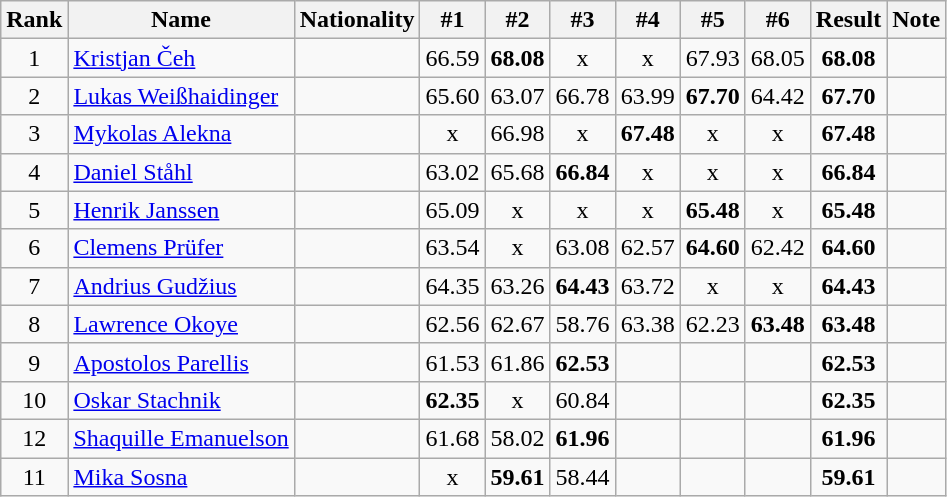<table class="wikitable sortable" style="text-align:center">
<tr>
<th>Rank</th>
<th>Name</th>
<th>Nationality</th>
<th>#1</th>
<th>#2</th>
<th>#3</th>
<th>#4</th>
<th>#5</th>
<th>#6</th>
<th>Result</th>
<th>Note</th>
</tr>
<tr>
<td>1</td>
<td align=left><a href='#'>Kristjan Čeh</a></td>
<td align=left></td>
<td>66.59</td>
<td><strong>68.08</strong></td>
<td>x</td>
<td>x</td>
<td>67.93</td>
<td>68.05</td>
<td><strong>68.08</strong></td>
<td></td>
</tr>
<tr>
<td>2</td>
<td align=left><a href='#'>Lukas Weißhaidinger</a></td>
<td align=left></td>
<td>65.60</td>
<td>63.07</td>
<td>66.78</td>
<td>63.99</td>
<td><strong>67.70</strong></td>
<td>64.42</td>
<td><strong>67.70</strong></td>
<td></td>
</tr>
<tr>
<td>3</td>
<td align=left><a href='#'>Mykolas Alekna</a></td>
<td align=left></td>
<td>x</td>
<td>66.98</td>
<td>x</td>
<td><strong>67.48</strong></td>
<td>x</td>
<td>x</td>
<td><strong>67.48</strong></td>
<td></td>
</tr>
<tr>
<td>4</td>
<td align=left><a href='#'>Daniel Ståhl</a></td>
<td align=left></td>
<td>63.02</td>
<td>65.68</td>
<td><strong>66.84</strong></td>
<td>x</td>
<td>x</td>
<td>x</td>
<td><strong>66.84</strong></td>
<td></td>
</tr>
<tr>
<td>5</td>
<td align=left><a href='#'>Henrik Janssen</a></td>
<td align=left></td>
<td>65.09</td>
<td>x</td>
<td>x</td>
<td>x</td>
<td><strong>65.48</strong></td>
<td>x</td>
<td><strong>65.48</strong></td>
<td></td>
</tr>
<tr>
<td>6</td>
<td align=left><a href='#'>Clemens Prüfer</a></td>
<td align=left></td>
<td>63.54</td>
<td>x</td>
<td>63.08</td>
<td>62.57</td>
<td><strong>64.60</strong></td>
<td>62.42</td>
<td><strong>64.60</strong></td>
<td></td>
</tr>
<tr>
<td>7</td>
<td align=left><a href='#'>Andrius Gudžius</a></td>
<td align=left></td>
<td>64.35</td>
<td>63.26</td>
<td><strong>64.43</strong></td>
<td>63.72</td>
<td>x</td>
<td>x</td>
<td><strong>64.43</strong></td>
<td></td>
</tr>
<tr>
<td>8</td>
<td align=left><a href='#'>Lawrence Okoye</a></td>
<td align=left></td>
<td>62.56</td>
<td>62.67</td>
<td>58.76</td>
<td>63.38</td>
<td>62.23</td>
<td><strong>63.48</strong></td>
<td><strong>63.48</strong></td>
<td></td>
</tr>
<tr>
<td>9</td>
<td align=left><a href='#'>Apostolos Parellis</a></td>
<td align=left></td>
<td>61.53</td>
<td>61.86</td>
<td><strong>62.53</strong></td>
<td></td>
<td></td>
<td></td>
<td><strong>62.53</strong></td>
<td></td>
</tr>
<tr>
<td>10</td>
<td align=left><a href='#'>Oskar Stachnik</a></td>
<td align=left></td>
<td><strong>62.35</strong></td>
<td>x</td>
<td>60.84</td>
<td></td>
<td></td>
<td></td>
<td><strong>62.35</strong></td>
<td></td>
</tr>
<tr>
<td>12</td>
<td align=left><a href='#'>Shaquille Emanuelson</a></td>
<td align=left></td>
<td>61.68</td>
<td>58.02</td>
<td><strong>61.96</strong></td>
<td></td>
<td></td>
<td></td>
<td><strong>61.96</strong></td>
<td></td>
</tr>
<tr>
<td>11</td>
<td align=left><a href='#'>Mika Sosna</a></td>
<td align=left></td>
<td>x</td>
<td><strong>59.61</strong></td>
<td>58.44</td>
<td></td>
<td></td>
<td></td>
<td><strong>59.61</strong></td>
<td></td>
</tr>
</table>
